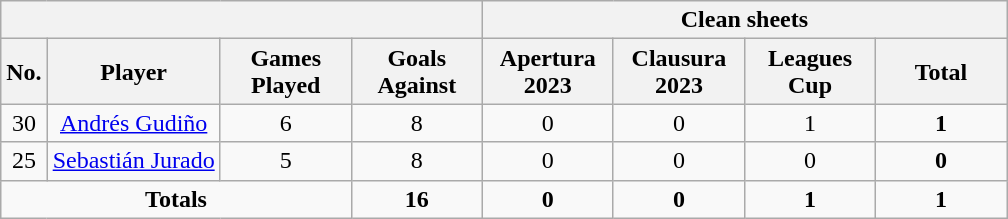<table class="wikitable sortable alternance" style="text-align:center">
<tr>
<th colspan="4"></th>
<th colspan="5">Clean sheets</th>
</tr>
<tr>
<th>No.</th>
<th>Player</th>
<th width=80>Games Played</th>
<th width=80>Goals Against</th>
<th width=80>Apertura 2023</th>
<th width=80>Clausura 2023</th>
<th width=80>Leagues Cup</th>
<th width=80>Total</th>
</tr>
<tr>
<td>30</td>
<td> <a href='#'>Andrés Gudiño</a></td>
<td>6</td>
<td>8</td>
<td>0</td>
<td>0</td>
<td>1</td>
<td><strong>1</strong></td>
</tr>
<tr>
<td>25</td>
<td> <a href='#'>Sebastián Jurado</a></td>
<td>5</td>
<td>8</td>
<td>0</td>
<td>0</td>
<td>0</td>
<td><strong>0</strong></td>
</tr>
<tr class="sortbottom">
<td colspan="3"><strong>Totals</strong></td>
<td><strong>16</strong></td>
<td><strong>0</strong></td>
<td><strong>0</strong></td>
<td><strong>1</strong></td>
<td><strong>1</strong></td>
</tr>
</table>
